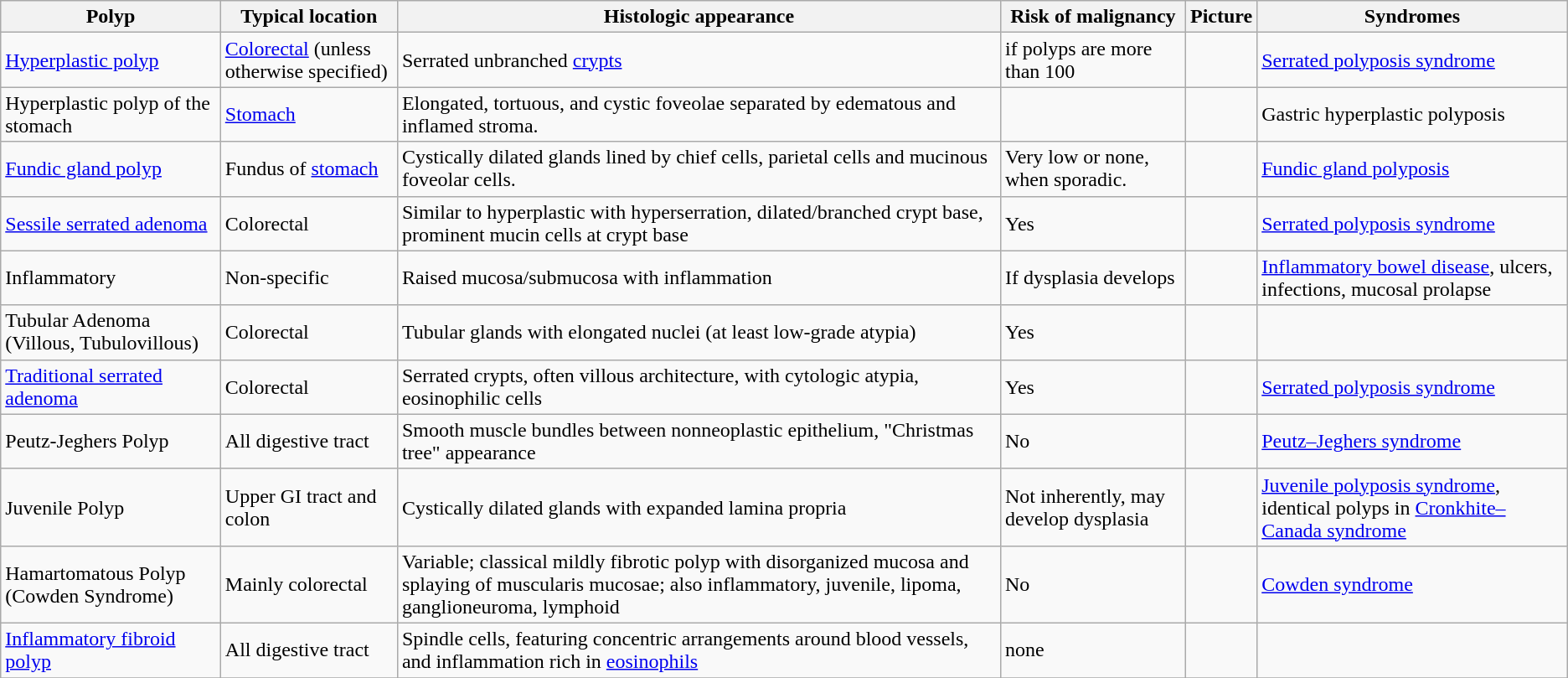<table class="wikitable">
<tr>
<th>Polyp</th>
<th>Typical location</th>
<th>Histologic appearance</th>
<th>Risk of malignancy</th>
<th>Picture</th>
<th>Syndromes</th>
</tr>
<tr>
<td><a href='#'>Hyperplastic polyp</a></td>
<td><a href='#'>Colorectal</a> (unless otherwise specified)</td>
<td>Serrated unbranched <a href='#'>crypts</a></td>
<td>if polyps are more than 100</td>
<td></td>
<td><a href='#'>Serrated polyposis syndrome</a></td>
</tr>
<tr>
<td>Hyperplastic polyp of the stomach</td>
<td><a href='#'>Stomach</a></td>
<td>Elongated, tortuous, and cystic foveolae separated by edematous and inflamed stroma.</td>
<td></td>
<td></td>
<td>Gastric hyperplastic polyposis</td>
</tr>
<tr>
<td><a href='#'>Fundic gland polyp</a></td>
<td>Fundus of <a href='#'>stomach</a></td>
<td>Cystically dilated glands lined by chief cells, parietal cells and mucinous foveolar cells.</td>
<td>Very low or none, when sporadic.</td>
<td></td>
<td><a href='#'>Fundic gland polyposis</a></td>
</tr>
<tr>
<td><a href='#'>Sessile serrated adenoma</a></td>
<td>Colorectal</td>
<td>Similar to hyperplastic with hyperserration, dilated/branched crypt base, prominent mucin cells at crypt base</td>
<td>Yes</td>
<td></td>
<td><a href='#'>Serrated polyposis syndrome</a></td>
</tr>
<tr>
<td>Inflammatory</td>
<td>Non-specific</td>
<td>Raised mucosa/submucosa with inflammation</td>
<td>If dysplasia develops</td>
<td></td>
<td><a href='#'>Inflammatory bowel disease</a>, ulcers, infections, mucosal prolapse</td>
</tr>
<tr>
<td>Tubular Adenoma (Villous, Tubulovillous)</td>
<td>Colorectal</td>
<td>Tubular glands with elongated nuclei (at least low-grade atypia)</td>
<td>Yes</td>
<td></td>
<td></td>
</tr>
<tr>
<td><a href='#'>Traditional serrated adenoma</a></td>
<td>Colorectal</td>
<td>Serrated crypts, often villous architecture, with cytologic atypia, eosinophilic cells</td>
<td>Yes</td>
<td></td>
<td><a href='#'>Serrated polyposis syndrome</a></td>
</tr>
<tr>
<td>Peutz-Jeghers Polyp</td>
<td>All digestive tract</td>
<td>Smooth muscle bundles between nonneoplastic epithelium, "Christmas tree" appearance</td>
<td>No</td>
<td></td>
<td><a href='#'>Peutz–Jeghers syndrome</a></td>
</tr>
<tr>
<td>Juvenile Polyp</td>
<td>Upper GI tract and colon</td>
<td>Cystically dilated glands with expanded lamina propria</td>
<td>Not inherently, may develop dysplasia</td>
<td></td>
<td><a href='#'>Juvenile polyposis syndrome</a>, identical polyps in <a href='#'>Cronkhite–Canada syndrome</a></td>
</tr>
<tr>
<td>Hamartomatous Polyp (Cowden Syndrome)</td>
<td>Mainly colorectal</td>
<td>Variable; classical mildly fibrotic polyp with disorganized mucosa and splaying of muscularis mucosae; also inflammatory, juvenile, lipoma, ganglioneuroma, lymphoid</td>
<td>No</td>
<td></td>
<td><a href='#'>Cowden syndrome</a></td>
</tr>
<tr>
<td><a href='#'>Inflammatory fibroid polyp</a></td>
<td>All digestive tract</td>
<td>Spindle cells, featuring concentric arrangements around blood vessels, and inflammation rich in <a href='#'>eosinophils</a></td>
<td>none</td>
<td></td>
<td></td>
</tr>
<tr>
</tr>
</table>
